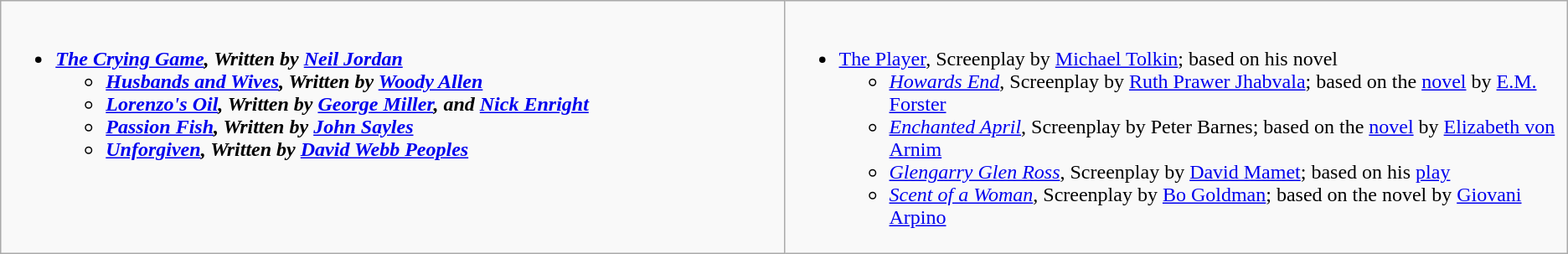<table class="wikitable">
<tr>
<td valign="top" width="50%"><br><ul><li><strong><em><a href='#'>The Crying Game</a><em>, Written by <a href='#'>Neil Jordan</a><strong><ul><li></em><a href='#'>Husbands and Wives</a><em>, Written by <a href='#'>Woody Allen</a></li><li></em><a href='#'>Lorenzo's Oil</a><em>, Written by <a href='#'>George Miller</a>, and <a href='#'>Nick Enright</a></li><li></em><a href='#'>Passion Fish</a><em>, Written by <a href='#'>John Sayles</a></li><li></em><a href='#'>Unforgiven</a><em>, Written by <a href='#'>David Webb Peoples</a></li></ul></li></ul></td>
<td valign="top"><br><ul><li></em></strong><a href='#'>The Player</a></em>, Screenplay by <a href='#'>Michael Tolkin</a>; based on his novel</strong><ul><li><em><a href='#'>Howards End</a></em>, Screenplay by <a href='#'>Ruth Prawer Jhabvala</a>; based on the <a href='#'>novel</a> by <a href='#'>E.M. Forster</a></li><li><em><a href='#'>Enchanted April</a></em>, Screenplay by Peter Barnes; based on the <a href='#'>novel</a> by <a href='#'>Elizabeth von Arnim</a></li><li><em><a href='#'>Glengarry Glen Ross</a></em>, Screenplay by <a href='#'>David Mamet</a>; based on his <a href='#'>play</a></li><li><em><a href='#'>Scent of a Woman</a></em>, Screenplay by <a href='#'>Bo Goldman</a>; based on the novel by <a href='#'>Giovani Arpino</a></li></ul></li></ul></td>
</tr>
</table>
